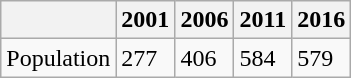<table class="wikitable">
<tr>
<th></th>
<th>2001</th>
<th>2006</th>
<th>2011</th>
<th>2016</th>
</tr>
<tr>
<td>Population</td>
<td>277</td>
<td>406</td>
<td>584</td>
<td>579</td>
</tr>
</table>
